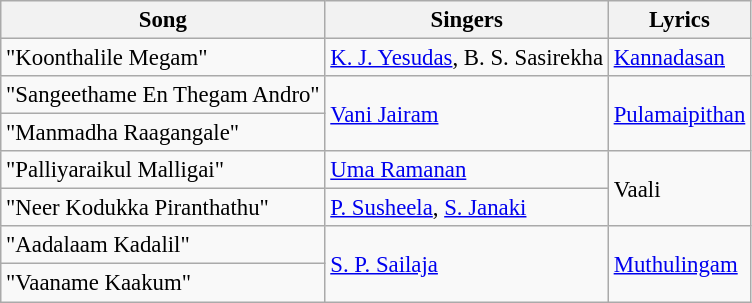<table class="wikitable" style="font-size:95%;">
<tr>
<th>Song</th>
<th>Singers</th>
<th>Lyrics</th>
</tr>
<tr>
<td>"Koonthalile Megam"</td>
<td><a href='#'>K. J. Yesudas</a>, B. S. Sasirekha</td>
<td><a href='#'>Kannadasan</a></td>
</tr>
<tr>
<td>"Sangeethame En Thegam Andro"</td>
<td rowspan=2><a href='#'>Vani Jairam</a></td>
<td rowspan=2><a href='#'>Pulamaipithan</a></td>
</tr>
<tr>
<td>"Manmadha Raagangale"</td>
</tr>
<tr>
<td>"Palliyaraikul Malligai"</td>
<td><a href='#'>Uma Ramanan</a></td>
<td rowspan=2>Vaali</td>
</tr>
<tr>
<td>"Neer Kodukka Piranthathu"</td>
<td><a href='#'>P. Susheela</a>, <a href='#'>S. Janaki</a></td>
</tr>
<tr>
<td>"Aadalaam Kadalil"</td>
<td rowspan=2><a href='#'>S. P. Sailaja</a></td>
<td rowspan=2><a href='#'>Muthulingam</a></td>
</tr>
<tr>
<td>"Vaaname Kaakum"</td>
</tr>
</table>
